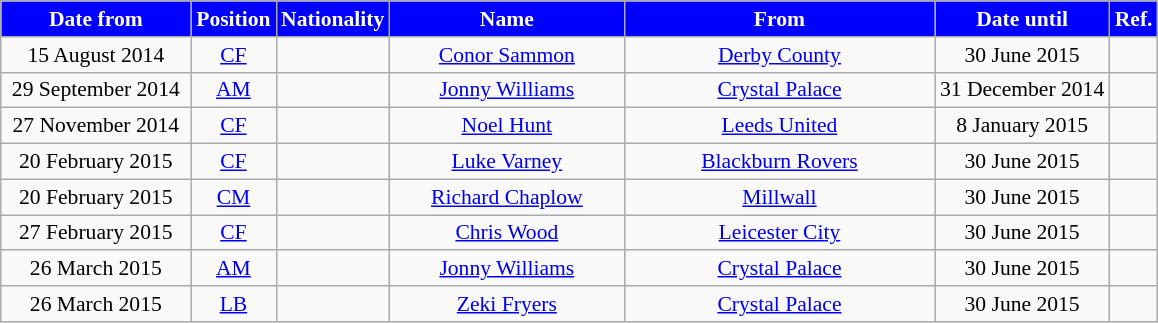<table class="wikitable"  style="text-align:center; font-size:90%; ">
<tr>
<th style="background:blue; color:white; width:120px;">Date from</th>
<th style="background:blue; color:white; width:50px;">Position</th>
<th style="background:blue; color:white; width:50px;">Nationality</th>
<th style="background:blue; color:white; width:150px;">Name</th>
<th style="background:blue; color:white; width:200px;">From</th>
<th style="background:blue; color:white; width:110px;">Date until</th>
<th style="background:blue; color:white; width:25px;">Ref.</th>
</tr>
<tr>
<td>15 August 2014</td>
<td><a href='#'>CF</a></td>
<td></td>
<td><a href='#'>Conor Sammon</a></td>
<td> <a href='#'>Derby County</a></td>
<td>30 June 2015</td>
<td></td>
</tr>
<tr>
<td>29 September 2014</td>
<td><a href='#'>AM</a></td>
<td></td>
<td><a href='#'>Jonny Williams</a></td>
<td> <a href='#'>Crystal Palace</a></td>
<td>31 December 2014</td>
<td></td>
</tr>
<tr>
<td>27 November 2014</td>
<td><a href='#'>CF</a></td>
<td></td>
<td><a href='#'>Noel Hunt</a></td>
<td> <a href='#'>Leeds United</a></td>
<td>8 January 2015</td>
<td></td>
</tr>
<tr>
<td>20 February 2015</td>
<td><a href='#'>CF</a></td>
<td></td>
<td><a href='#'>Luke Varney</a></td>
<td> <a href='#'>Blackburn Rovers</a></td>
<td>30 June 2015</td>
<td></td>
</tr>
<tr>
<td>20 February 2015</td>
<td><a href='#'>CM</a></td>
<td></td>
<td><a href='#'>Richard Chaplow</a></td>
<td> <a href='#'>Millwall</a></td>
<td>30 June 2015</td>
<td></td>
</tr>
<tr>
<td>27 February 2015</td>
<td><a href='#'>CF</a></td>
<td></td>
<td><a href='#'>Chris Wood</a></td>
<td> <a href='#'>Leicester City</a></td>
<td>30 June 2015</td>
<td></td>
</tr>
<tr>
<td>26 March 2015</td>
<td><a href='#'>AM</a></td>
<td></td>
<td><a href='#'>Jonny Williams</a></td>
<td> <a href='#'>Crystal Palace</a></td>
<td>30 June 2015</td>
<td></td>
</tr>
<tr>
<td>26 March 2015</td>
<td><a href='#'>LB</a></td>
<td></td>
<td><a href='#'>Zeki Fryers</a></td>
<td> <a href='#'>Crystal Palace</a></td>
<td>30 June 2015</td>
<td></td>
</tr>
</table>
